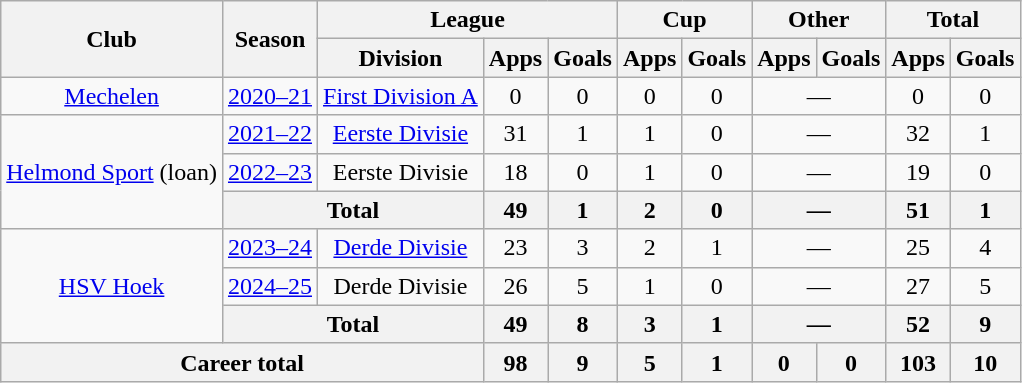<table class="wikitable" style="text-align:center">
<tr>
<th rowspan="2">Club</th>
<th rowspan="2">Season</th>
<th colspan="3">League</th>
<th colspan="2">Cup</th>
<th colspan="2">Other</th>
<th colspan="2">Total</th>
</tr>
<tr>
<th>Division</th>
<th>Apps</th>
<th>Goals</th>
<th>Apps</th>
<th>Goals</th>
<th>Apps</th>
<th>Goals</th>
<th>Apps</th>
<th>Goals</th>
</tr>
<tr>
<td><a href='#'>Mechelen</a></td>
<td><a href='#'>2020–21</a></td>
<td><a href='#'>First Division A</a></td>
<td>0</td>
<td>0</td>
<td>0</td>
<td>0</td>
<td colspan="2">—</td>
<td>0</td>
<td>0</td>
</tr>
<tr>
<td rowspan="3"><a href='#'>Helmond Sport</a> (loan)</td>
<td><a href='#'>2021–22</a></td>
<td><a href='#'>Eerste Divisie</a></td>
<td>31</td>
<td>1</td>
<td>1</td>
<td>0</td>
<td colspan="2">—</td>
<td>32</td>
<td>1</td>
</tr>
<tr>
<td><a href='#'>2022–23</a></td>
<td>Eerste Divisie</td>
<td>18</td>
<td>0</td>
<td>1</td>
<td>0</td>
<td colspan="2">—</td>
<td>19</td>
<td>0</td>
</tr>
<tr>
<th colspan="2">Total</th>
<th>49</th>
<th>1</th>
<th>2</th>
<th>0</th>
<th colspan="2">—</th>
<th>51</th>
<th>1</th>
</tr>
<tr>
<td rowspan="3"><a href='#'>HSV Hoek</a></td>
<td><a href='#'>2023–24</a></td>
<td><a href='#'>Derde Divisie</a></td>
<td>23</td>
<td>3</td>
<td>2</td>
<td>1</td>
<td colspan="2">—</td>
<td>25</td>
<td>4</td>
</tr>
<tr>
<td><a href='#'>2024–25</a></td>
<td>Derde Divisie</td>
<td>26</td>
<td>5</td>
<td>1</td>
<td>0</td>
<td colspan="2">—</td>
<td>27</td>
<td>5</td>
</tr>
<tr>
<th colspan="2">Total</th>
<th>49</th>
<th>8</th>
<th>3</th>
<th>1</th>
<th colspan="2">—</th>
<th>52</th>
<th>9</th>
</tr>
<tr>
<th colspan="3">Career total</th>
<th>98</th>
<th>9</th>
<th>5</th>
<th>1</th>
<th>0</th>
<th>0</th>
<th>103</th>
<th>10</th>
</tr>
</table>
